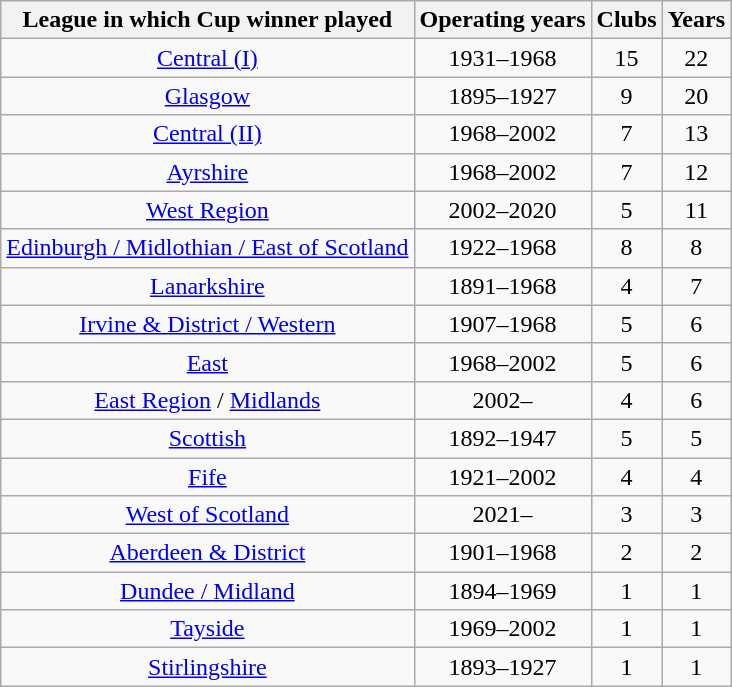<table class="wikitable sortable" style="text-align: center;">
<tr>
<th>League in which Cup winner played</th>
<th>Operating years</th>
<th>Clubs</th>
<th>Years</th>
</tr>
<tr>
<td><a href='#'>Central (I)</a></td>
<td>1931–1968</td>
<td>15</td>
<td>22</td>
</tr>
<tr>
<td><a href='#'>Glasgow</a></td>
<td>1895–1927</td>
<td>9</td>
<td>20</td>
</tr>
<tr>
<td><a href='#'>Central (II)</a></td>
<td>1968–2002</td>
<td>7</td>
<td>13</td>
</tr>
<tr>
<td><a href='#'>Ayrshire</a></td>
<td>1968–2002</td>
<td>7</td>
<td>12</td>
</tr>
<tr>
<td><a href='#'>West Region</a></td>
<td>2002–2020</td>
<td>5</td>
<td>11</td>
</tr>
<tr>
<td><a href='#'>Edinburgh / Midlothian / East of Scotland</a></td>
<td>1922–1968</td>
<td>8</td>
<td>8</td>
</tr>
<tr>
<td><a href='#'>Lanarkshire</a></td>
<td>1891–1968</td>
<td>4</td>
<td>7</td>
</tr>
<tr>
<td><a href='#'>Irvine & District / Western</a></td>
<td>1907–1968</td>
<td>5</td>
<td>6</td>
</tr>
<tr>
<td><a href='#'>East</a></td>
<td>1968–2002</td>
<td>5</td>
<td>6</td>
</tr>
<tr>
<td><a href='#'>East Region</a> / <a href='#'>Midlands</a></td>
<td>2002–</td>
<td>4</td>
<td>6</td>
</tr>
<tr>
<td><a href='#'>Scottish</a></td>
<td>1892–1947</td>
<td>5</td>
<td>5</td>
</tr>
<tr>
<td><a href='#'>Fife</a></td>
<td>1921–2002</td>
<td>4</td>
<td>4</td>
</tr>
<tr>
<td><a href='#'>West of Scotland</a></td>
<td>2021–</td>
<td>3</td>
<td>3</td>
</tr>
<tr>
<td><a href='#'>Aberdeen & District</a></td>
<td>1901–1968</td>
<td>2</td>
<td>2</td>
</tr>
<tr>
<td><a href='#'>Dundee / Midland</a></td>
<td>1894–1969</td>
<td>1</td>
<td>1</td>
</tr>
<tr>
<td><a href='#'>Tayside</a></td>
<td>1969–2002</td>
<td>1</td>
<td>1</td>
</tr>
<tr>
<td><a href='#'>Stirlingshire</a></td>
<td>1893–1927</td>
<td>1</td>
<td>1</td>
</tr>
</table>
